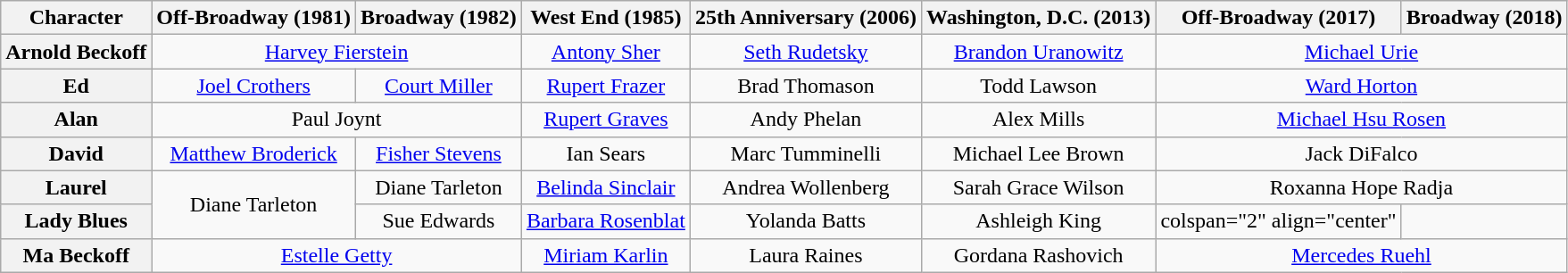<table class="wikitable" style="width:80;">
<tr>
<th>Character</th>
<th>Off-Broadway (1981)</th>
<th>Broadway (1982)</th>
<th>West End (1985)</th>
<th>25th Anniversary (2006)</th>
<th>Washington, D.C. (2013)</th>
<th>Off-Broadway (2017)</th>
<th>Broadway (2018)</th>
</tr>
<tr>
<th>Arnold Beckoff</th>
<td colspan="2" align="center"><a href='#'>Harvey Fierstein</a></td>
<td align="center"><a href='#'>Antony Sher</a></td>
<td align="center"><a href='#'>Seth Rudetsky</a></td>
<td align="center"><a href='#'>Brandon Uranowitz</a></td>
<td colspan="2" align="center"><a href='#'>Michael Urie</a></td>
</tr>
<tr>
<th>Ed</th>
<td align="center"><a href='#'>Joel Crothers</a></td>
<td align="center"><a href='#'>Court Miller</a></td>
<td align="center"><a href='#'>Rupert Frazer</a></td>
<td align="center">Brad Thomason</td>
<td align="center">Todd Lawson</td>
<td colspan="2" align="center"><a href='#'>Ward Horton</a></td>
</tr>
<tr>
<th>Alan</th>
<td colspan="2" align="center">Paul Joynt</td>
<td align="center"><a href='#'>Rupert Graves</a></td>
<td align="center">Andy Phelan</td>
<td align="center">Alex Mills</td>
<td colspan="2" align="center"><a href='#'>Michael Hsu Rosen</a></td>
</tr>
<tr>
<th>David</th>
<td align="center"><a href='#'>Matthew Broderick</a></td>
<td align="center"><a href='#'>Fisher Stevens</a></td>
<td align="center">Ian Sears</td>
<td align="center">Marc Tumminelli</td>
<td align="center">Michael Lee Brown</td>
<td colspan="2" align="center">Jack DiFalco</td>
</tr>
<tr>
<th>Laurel</th>
<td rowspan="2" align="center">Diane Tarleton</td>
<td align="center">Diane Tarleton</td>
<td align="center"><a href='#'>Belinda Sinclair</a></td>
<td align="center">Andrea Wollenberg</td>
<td align="center">Sarah Grace Wilson</td>
<td colspan="2" align="center">Roxanna Hope Radja</td>
</tr>
<tr>
<th>Lady Blues</th>
<td align="center">Sue Edwards</td>
<td align="center"><a href='#'>Barbara Rosenblat</a></td>
<td align="center">Yolanda Batts</td>
<td align="center">Ashleigh King</td>
<td>colspan="2" align="center" </td>
</tr>
<tr>
<th>Ma Beckoff</th>
<td colspan="2" align="center"><a href='#'>Estelle Getty</a></td>
<td align="center"><a href='#'>Miriam Karlin</a></td>
<td align="center">Laura Raines</td>
<td align="center">Gordana Rashovich</td>
<td colspan="2" align="center"><a href='#'>Mercedes Ruehl</a></td>
</tr>
</table>
